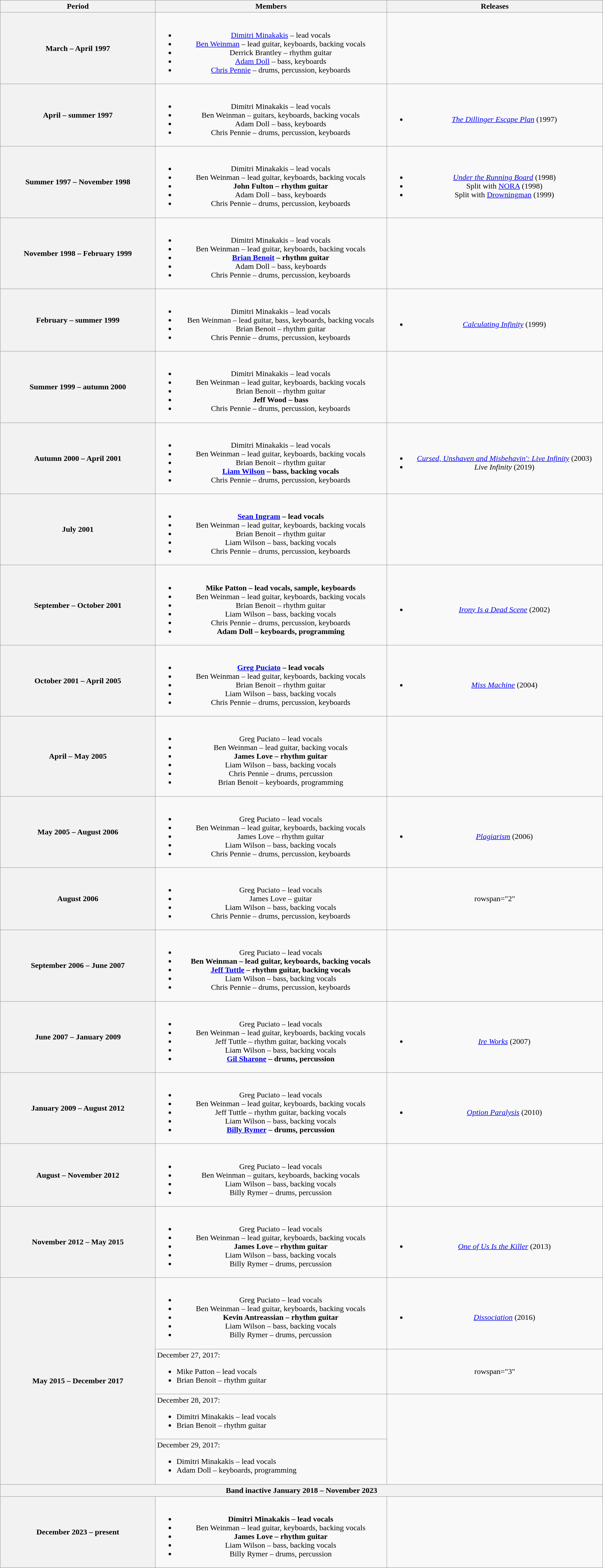<table class="wikitable plainrowheaders" style="text-align:center;">
<tr>
<th scope="col" style="width:20em;">Period</th>
<th scope="col" style="width:30em;">Members</th>
<th scope="col" style="width:28em;">Releases</th>
</tr>
<tr>
<th scope="col">March – April 1997</th>
<td><br><ul><li><a href='#'>Dimitri Minakakis</a> – lead vocals</li><li><a href='#'>Ben Weinman</a> – lead guitar, keyboards, backing vocals</li><li>Derrick Brantley – rhythm guitar</li><li><a href='#'>Adam Doll</a> – bass, keyboards</li><li><a href='#'>Chris Pennie</a> – drums, percussion, keyboards</li></ul></td>
<td></td>
</tr>
<tr>
<th scope="col">April – summer 1997</th>
<td><br><ul><li>Dimitri Minakakis – lead vocals</li><li>Ben Weinman – guitars, keyboards, backing vocals</li><li>Adam Doll – bass, keyboards</li><li>Chris Pennie – drums, percussion, keyboards</li></ul></td>
<td><br><ul><li><em><a href='#'>The Dillinger Escape Plan</a></em> (1997)</li></ul></td>
</tr>
<tr>
<th scope="col">Summer 1997 – November 1998</th>
<td><br><ul><li>Dimitri Minakakis – lead vocals</li><li>Ben Weinman – lead guitar, keyboards, backing vocals</li><li><strong>John Fulton – rhythm guitar</strong></li><li>Adam Doll – bass, keyboards</li><li>Chris Pennie – drums, percussion, keyboards</li></ul></td>
<td><br><ul><li><em><a href='#'>Under the Running Board</a></em> (1998)</li><li>Split with <a href='#'>NORA</a> (1998)</li><li>Split with <a href='#'>Drowningman</a> (1999)</li></ul></td>
</tr>
<tr>
<th scope="col">November 1998 – February 1999</th>
<td><br><ul><li>Dimitri Minakakis – lead vocals</li><li>Ben Weinman – lead guitar, keyboards, backing vocals</li><li><strong><a href='#'>Brian Benoit</a> – rhythm guitar</strong></li><li>Adam Doll – bass, keyboards</li><li>Chris Pennie – drums, percussion, keyboards</li></ul></td>
<td></td>
</tr>
<tr>
<th scope="col">February – summer 1999</th>
<td><br><ul><li>Dimitri Minakakis – lead vocals</li><li>Ben Weinman – lead guitar, bass, keyboards, backing vocals</li><li>Brian Benoit – rhythm guitar</li><li>Chris Pennie – drums, percussion, keyboards</li></ul></td>
<td><br><ul><li><em><a href='#'>Calculating Infinity</a></em> (1999)</li></ul></td>
</tr>
<tr>
<th scope="col">Summer 1999 – autumn 2000</th>
<td><br><ul><li>Dimitri Minakakis – lead vocals</li><li>Ben Weinman – lead guitar, keyboards, backing vocals</li><li>Brian Benoit – rhythm guitar</li><li><strong>Jeff Wood – bass</strong></li><li>Chris Pennie – drums, percussion, keyboards</li></ul></td>
<td></td>
</tr>
<tr>
<th scope="col">Autumn 2000 – April 2001</th>
<td><br><ul><li>Dimitri Minakakis – lead vocals</li><li>Ben Weinman – lead guitar, keyboards, backing vocals</li><li>Brian Benoit – rhythm guitar</li><li><strong><a href='#'>Liam Wilson</a> – bass, backing vocals</strong></li><li>Chris Pennie – drums, percussion, keyboards</li></ul></td>
<td><br><ul><li><em><a href='#'>Cursed, Unshaven and Misbehavin': Live Infinity</a></em> (2003)</li><li><em>Live Infinity</em> (2019)</li></ul></td>
</tr>
<tr>
<th>July 2001</th>
<td><br><ul><li><strong><a href='#'>Sean Ingram</a> – lead vocals </strong></li><li>Ben Weinman – lead guitar, keyboards, backing vocals</li><li>Brian Benoit – rhythm guitar</li><li>Liam Wilson – bass, backing vocals</li><li>Chris Pennie – drums, percussion, keyboards</li></ul></td>
<td></td>
</tr>
<tr>
<th scope="col">September – October 2001</th>
<td><br><ul><li><strong>Mike Patton – lead vocals, sample, keyboards </strong></li><li>Ben Weinman – lead guitar, keyboards, backing vocals</li><li>Brian Benoit – rhythm guitar</li><li>Liam Wilson – bass, backing vocals</li><li>Chris Pennie – drums, percussion, keyboards</li><li><strong>Adam Doll – keyboards, programming</strong> </li></ul></td>
<td><br><ul><li><em><a href='#'>Irony Is a Dead Scene</a></em> (2002)<br></li></ul></td>
</tr>
<tr>
<th scope="col">October 2001 – April 2005</th>
<td><br><ul><li><strong><a href='#'>Greg Puciato</a> – lead vocals</strong></li><li>Ben Weinman – lead guitar, keyboards, backing vocals</li><li>Brian Benoit – rhythm guitar</li><li>Liam Wilson – bass, backing vocals</li><li>Chris Pennie – drums, percussion, keyboards</li></ul></td>
<td><br><ul><li><em><a href='#'>Miss Machine</a></em> (2004)</li></ul></td>
</tr>
<tr>
<th scope="col">April – May 2005</th>
<td><br><ul><li>Greg Puciato – lead vocals</li><li>Ben Weinman – lead guitar, backing vocals</li><li><strong>James Love – rhythm guitar</strong></li><li>Liam Wilson – bass, backing vocals</li><li>Chris Pennie – drums, percussion</li><li>Brian Benoit – keyboards, programming</li></ul></td>
<td></td>
</tr>
<tr>
<th scope="col">May 2005 – August 2006</th>
<td><br><ul><li>Greg Puciato – lead vocals</li><li>Ben Weinman – lead guitar, keyboards, backing vocals</li><li>James Love – rhythm guitar</li><li>Liam Wilson – bass, backing vocals</li><li>Chris Pennie – drums, percussion, keyboards</li></ul></td>
<td><br><ul><li><em><a href='#'>Plagiarism</a></em> (2006)</li></ul></td>
</tr>
<tr>
<th scope="col">August 2006</th>
<td><br><ul><li>Greg Puciato – lead vocals</li><li>James Love – guitar</li><li>Liam Wilson – bass, backing vocals</li><li>Chris Pennie – drums, percussion, keyboards</li></ul></td>
<td>rowspan="2" </td>
</tr>
<tr>
<th scope="col">September 2006 – June 2007</th>
<td><br><ul><li>Greg Puciato – lead vocals</li><li><strong>Ben Weinman – lead guitar, keyboards, backing vocals</strong></li><li><strong><a href='#'>Jeff Tuttle</a> – rhythm guitar, backing vocals</strong></li><li>Liam Wilson – bass, backing vocals</li><li>Chris Pennie – drums, percussion, keyboards</li></ul></td>
</tr>
<tr>
<th scope="col">June 2007 – January 2009</th>
<td><br><ul><li>Greg Puciato – lead vocals</li><li>Ben Weinman – lead guitar, keyboards, backing vocals</li><li>Jeff Tuttle – rhythm guitar, backing vocals</li><li>Liam Wilson – bass, backing vocals</li><li><strong><a href='#'>Gil Sharone</a> – drums, percussion</strong></li></ul></td>
<td><br><ul><li><em><a href='#'>Ire Works</a></em> (2007)<br></li></ul></td>
</tr>
<tr>
<th scope="col">January 2009 – August 2012</th>
<td><br><ul><li>Greg Puciato – lead vocals</li><li>Ben Weinman – lead guitar, keyboards, backing vocals</li><li>Jeff Tuttle – rhythm guitar, backing vocals</li><li>Liam Wilson – bass, backing vocals</li><li><strong><a href='#'>Billy Rymer</a> – drums, percussion</strong></li></ul></td>
<td><br><ul><li><em><a href='#'>Option Paralysis</a></em> (2010)</li></ul></td>
</tr>
<tr>
<th scope="col">August – November 2012</th>
<td><br><ul><li>Greg Puciato – lead vocals</li><li>Ben Weinman – guitars, keyboards, backing vocals</li><li>Liam Wilson – bass, backing vocals</li><li>Billy Rymer – drums, percussion</li></ul></td>
<td></td>
</tr>
<tr>
<th scope="col">November 2012 – May 2015</th>
<td><br><ul><li>Greg Puciato – lead vocals</li><li>Ben Weinman – lead guitar, keyboards, backing vocals</li><li><strong>James Love – rhythm guitar</strong></li><li>Liam Wilson – bass, backing vocals</li><li>Billy Rymer – drums, percussion</li></ul></td>
<td><br><ul><li><em><a href='#'>One of Us Is the Killer</a></em> (2013)<br></li></ul></td>
</tr>
<tr>
<th scope="col" rowspan="4">May 2015 – December 2017</th>
<td><br><ul><li>Greg Puciato – lead vocals</li><li>Ben Weinman – lead guitar, keyboards, backing vocals</li><li><strong>Kevin Antreassian – rhythm guitar</strong></li><li>Liam Wilson – bass, backing vocals</li><li>Billy Rymer – drums, percussion</li></ul></td>
<td><br><ul><li><em><a href='#'>Dissociation</a></em> (2016)</li></ul></td>
</tr>
<tr>
<td align="left">December 27, 2017:<br><ul><li>Mike Patton – lead vocals </li><li>Brian Benoit – rhythm guitar </li></ul></td>
<td>rowspan="3" </td>
</tr>
<tr>
<td align="left">December 28, 2017:<br><ul><li>Dimitri Minakakis – lead vocals </li><li>Brian Benoit – rhythm guitar </li></ul></td>
</tr>
<tr>
<td align="left">December 29, 2017:<br><ul><li>Dimitri Minakakis – lead vocals </li><li>Adam Doll – keyboards, programming </li></ul></td>
</tr>
<tr>
<th scope="col" colspan="3">Band inactive January 2018 – November 2023</th>
</tr>
<tr>
<th scope="col">December 2023 – present</th>
<td><br><ul><li><strong>Dimitri Minakakis – lead vocals</strong></li><li>Ben Weinman – lead guitar, keyboards, backing vocals</li><li><strong>James Love – rhythm guitar</strong></li><li>Liam Wilson – bass, backing vocals</li><li>Billy Rymer – drums, percussion</li></ul></td>
<td></td>
</tr>
</table>
